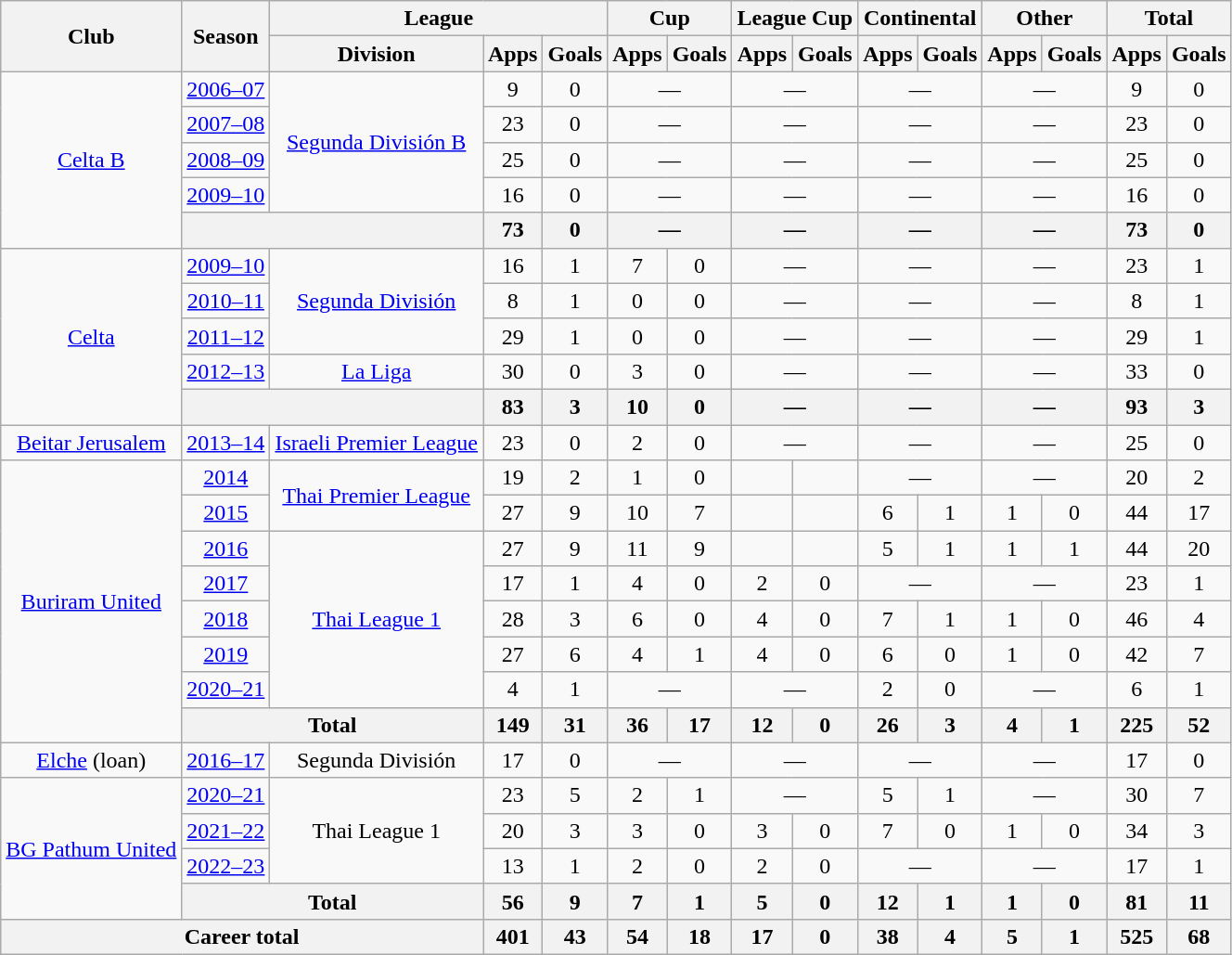<table class="wikitable" style="text-align: center;">
<tr>
<th rowspan="2">Club</th>
<th rowspan="2">Season</th>
<th colspan="3">League</th>
<th colspan="2">Cup</th>
<th colspan="2">League Cup</th>
<th colspan="2">Continental</th>
<th colspan="2">Other</th>
<th colspan="2">Total</th>
</tr>
<tr>
<th>Division</th>
<th>Apps</th>
<th>Goals</th>
<th>Apps</th>
<th>Goals</th>
<th>Apps</th>
<th>Goals</th>
<th>Apps</th>
<th>Goals</th>
<th>Apps</th>
<th>Goals</th>
<th>Apps</th>
<th>Goals</th>
</tr>
<tr>
<td rowspan="5" valign="center"><a href='#'>Celta B</a></td>
<td><a href='#'>2006–07</a></td>
<td rowspan="4" valign="center"><a href='#'>Segunda División B</a></td>
<td>9</td>
<td>0</td>
<td colspan="2">—</td>
<td colspan="2">—</td>
<td colspan="2">—</td>
<td colspan="2">—</td>
<td>9</td>
<td>0</td>
</tr>
<tr>
<td><a href='#'>2007–08</a></td>
<td>23</td>
<td>0</td>
<td colspan="2">—</td>
<td colspan="2">—</td>
<td colspan="2">—</td>
<td colspan="2">—</td>
<td>23</td>
<td>0</td>
</tr>
<tr>
<td><a href='#'>2008–09</a></td>
<td>25</td>
<td>0</td>
<td colspan="2">—</td>
<td colspan="2">—</td>
<td colspan="2">—</td>
<td colspan="2">—</td>
<td>25</td>
<td>0</td>
</tr>
<tr>
<td><a href='#'>2009–10</a></td>
<td>16</td>
<td>0</td>
<td colspan="2">—</td>
<td colspan="2">—</td>
<td colspan="2">—</td>
<td colspan="2">—</td>
<td>16</td>
<td>0</td>
</tr>
<tr>
<th colspan="2"></th>
<th>73</th>
<th>0</th>
<th colspan="2">—</th>
<th colspan="2">—</th>
<th colspan="2">—</th>
<th colspan="2">—</th>
<th>73</th>
<th>0</th>
</tr>
<tr>
<td rowspan="5" valign="center"><a href='#'>Celta</a></td>
<td><a href='#'>2009–10</a></td>
<td rowspan="3" valign="center"><a href='#'>Segunda División</a></td>
<td>16</td>
<td>1</td>
<td>7</td>
<td>0</td>
<td colspan="2">—</td>
<td colspan="2">—</td>
<td colspan="2">—</td>
<td>23</td>
<td>1</td>
</tr>
<tr>
<td><a href='#'>2010–11</a></td>
<td>8</td>
<td>1</td>
<td>0</td>
<td>0</td>
<td colspan="2">—</td>
<td colspan="2">—</td>
<td colspan="2">—</td>
<td>8</td>
<td>1</td>
</tr>
<tr>
<td><a href='#'>2011–12</a></td>
<td>29</td>
<td>1</td>
<td>0</td>
<td>0</td>
<td colspan="2">—</td>
<td colspan="2">—</td>
<td colspan="2">—</td>
<td>29</td>
<td>1</td>
</tr>
<tr>
<td><a href='#'>2012–13</a></td>
<td><a href='#'>La Liga</a></td>
<td>30</td>
<td>0</td>
<td>3</td>
<td>0</td>
<td colspan="2">—</td>
<td colspan="2">—</td>
<td colspan="2">—</td>
<td>33</td>
<td>0</td>
</tr>
<tr>
<th colspan="2"></th>
<th>83</th>
<th>3</th>
<th>10</th>
<th>0</th>
<th colspan="2">—</th>
<th colspan="2">—</th>
<th colspan="2">—</th>
<th>93</th>
<th>3</th>
</tr>
<tr>
<td><a href='#'>Beitar Jerusalem</a></td>
<td><a href='#'>2013–14</a></td>
<td><a href='#'>Israeli Premier League</a></td>
<td>23</td>
<td>0</td>
<td>2</td>
<td>0</td>
<td colspan="2">—</td>
<td colspan="2">—</td>
<td colspan="2">—</td>
<td>25</td>
<td>0</td>
</tr>
<tr>
<td rowspan="8" valign="center"><a href='#'>Buriram United</a></td>
<td><a href='#'>2014</a></td>
<td rowspan="2" valign="center"><a href='#'>Thai Premier League</a></td>
<td>19</td>
<td>2</td>
<td>1</td>
<td>0</td>
<td></td>
<td></td>
<td colspan="2">—</td>
<td colspan="2">—</td>
<td>20</td>
<td>2</td>
</tr>
<tr>
<td><a href='#'>2015</a></td>
<td>27</td>
<td>9</td>
<td>10</td>
<td>7</td>
<td></td>
<td></td>
<td>6</td>
<td>1</td>
<td>1</td>
<td>0</td>
<td>44</td>
<td>17</td>
</tr>
<tr>
<td><a href='#'>2016</a></td>
<td rowspan="5" valign="center"><a href='#'>Thai League 1</a></td>
<td>27</td>
<td>9</td>
<td>11</td>
<td>9</td>
<td></td>
<td></td>
<td>5</td>
<td>1</td>
<td>1</td>
<td>1</td>
<td>44</td>
<td>20</td>
</tr>
<tr>
<td><a href='#'>2017</a></td>
<td>17</td>
<td>1</td>
<td>4</td>
<td>0</td>
<td>2</td>
<td>0</td>
<td colspan="2">—</td>
<td colspan="2">—</td>
<td>23</td>
<td>1</td>
</tr>
<tr>
<td><a href='#'>2018</a></td>
<td>28</td>
<td>3</td>
<td>6</td>
<td>0</td>
<td>4</td>
<td>0</td>
<td>7</td>
<td>1</td>
<td>1</td>
<td>0</td>
<td>46</td>
<td>4</td>
</tr>
<tr>
<td><a href='#'>2019</a></td>
<td>27</td>
<td>6</td>
<td>4</td>
<td>1</td>
<td>4</td>
<td>0</td>
<td>6</td>
<td>0</td>
<td>1</td>
<td>0</td>
<td>42</td>
<td>7</td>
</tr>
<tr>
<td><a href='#'>2020–21</a></td>
<td>4</td>
<td>1</td>
<td colspan="2">—</td>
<td colspan="2">—</td>
<td>2</td>
<td>0</td>
<td colspan="2">—</td>
<td>6</td>
<td>1</td>
</tr>
<tr>
<th colspan="2">Total</th>
<th>149</th>
<th>31</th>
<th>36</th>
<th>17</th>
<th>12</th>
<th>0</th>
<th>26</th>
<th>3</th>
<th>4</th>
<th>1</th>
<th>225</th>
<th>52</th>
</tr>
<tr>
<td><a href='#'>Elche</a> (loan)</td>
<td><a href='#'>2016–17</a></td>
<td>Segunda División</td>
<td>17</td>
<td>0</td>
<td colspan="2">—</td>
<td colspan="2">—</td>
<td colspan="2">—</td>
<td colspan="2">—</td>
<td>17</td>
<td>0</td>
</tr>
<tr>
<td rowspan="4" valign="center"><a href='#'>BG Pathum United</a></td>
<td><a href='#'>2020–21</a></td>
<td rowspan="3" valign="center">Thai League 1</td>
<td>23</td>
<td>5</td>
<td>2</td>
<td>1</td>
<td colspan="2">—</td>
<td>5</td>
<td>1</td>
<td colspan="2">—</td>
<td>30</td>
<td>7</td>
</tr>
<tr>
<td><a href='#'>2021–22</a></td>
<td>20</td>
<td>3</td>
<td>3</td>
<td>0</td>
<td>3</td>
<td>0</td>
<td>7</td>
<td>0</td>
<td>1</td>
<td>0</td>
<td>34</td>
<td>3</td>
</tr>
<tr>
<td><a href='#'>2022–23</a></td>
<td>13</td>
<td>1</td>
<td>2</td>
<td>0</td>
<td>2</td>
<td>0</td>
<td colspan="2">—</td>
<td colspan="2">—</td>
<td>17</td>
<td>1</td>
</tr>
<tr>
<th colspan="2">Total</th>
<th>56</th>
<th>9</th>
<th>7</th>
<th>1</th>
<th>5</th>
<th>0</th>
<th>12</th>
<th>1</th>
<th>1</th>
<th>0</th>
<th>81</th>
<th>11</th>
</tr>
<tr>
<th colspan="3">Career total</th>
<th>401</th>
<th>43</th>
<th>54</th>
<th>18</th>
<th>17</th>
<th>0</th>
<th>38</th>
<th>4</th>
<th>5</th>
<th>1</th>
<th>525</th>
<th>68</th>
</tr>
</table>
